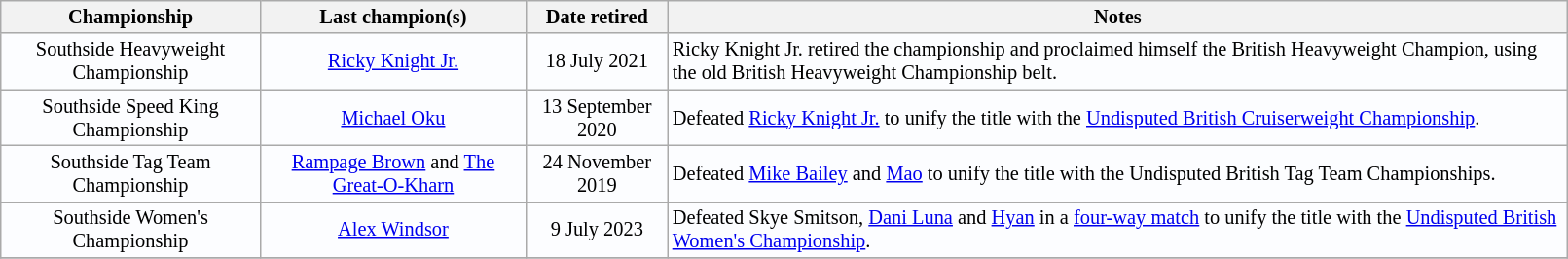<table class="wikitable" width="85%" style="text-align:center; background:#fcfdff; font-size:85%;">
<tr>
<th>Championship</th>
<th>Last champion(s)</th>
<th>Date retired</th>
<th>Notes</th>
</tr>
<tr>
<td>Southside Heavyweight Championship</td>
<td><a href='#'>Ricky Knight Jr.</a></td>
<td>18 July 2021</td>
<td align="left">Ricky Knight Jr. retired the championship and proclaimed himself the British Heavyweight Champion, using the old British Heavyweight Championship belt.</td>
</tr>
<tr>
<td>Southside Speed King Championship</td>
<td><a href='#'>Michael Oku</a></td>
<td>13 September 2020</td>
<td align=left>Defeated <a href='#'>Ricky Knight Jr.</a> to unify the title with the <a href='#'>Undisputed British Cruiserweight Championship</a>.</td>
</tr>
<tr>
<td>Southside Tag Team Championship</td>
<td><a href='#'>Rampage Brown</a> and <a href='#'>The Great-O-Kharn</a></td>
<td>24 November 2019</td>
<td align=left>Defeated <a href='#'>Mike Bailey</a> and <a href='#'>Mao</a> to unify the title with the Undisputed British Tag Team Championships.</td>
</tr>
<tr>
</tr>
<tr>
<td>Southside Women's Championship</td>
<td><a href='#'>Alex Windsor</a></td>
<td>9 July 2023</td>
<td align=left>Defeated Skye Smitson, <a href='#'>Dani Luna</a> and <a href='#'>Hyan</a> in a <a href='#'>four-way match</a> to unify the title with the <a href='#'>Undisputed British Women's Championship</a>.</td>
</tr>
<tr>
</tr>
</table>
